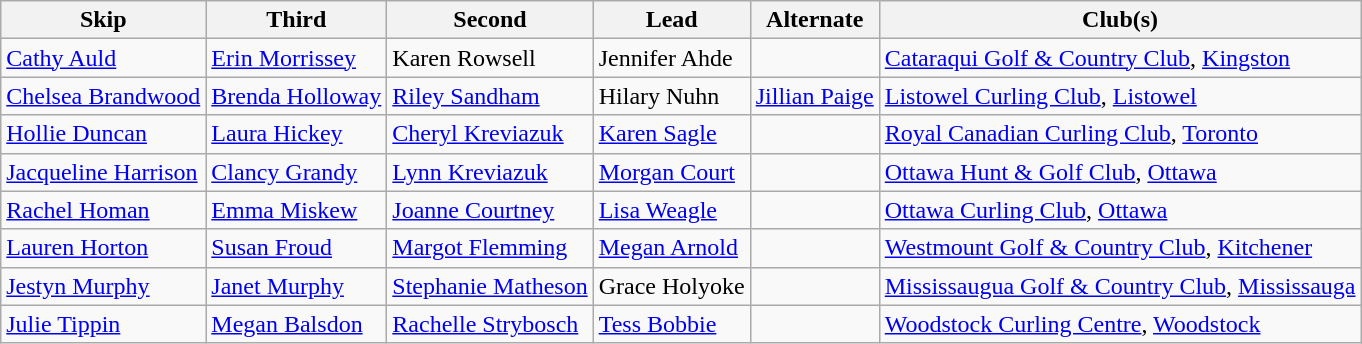<table class="wikitable" border="1">
<tr>
<th>Skip</th>
<th>Third</th>
<th>Second</th>
<th>Lead</th>
<th>Alternate</th>
<th>Club(s)</th>
</tr>
<tr>
<td><a href='#'>Cathy Auld</a></td>
<td><a href='#'>Erin Morrissey</a></td>
<td>Karen Rowsell</td>
<td>Jennifer Ahde</td>
<td></td>
<td><a href='#'>Cataraqui Golf & Country Club</a>, <a href='#'>Kingston</a></td>
</tr>
<tr>
<td><a href='#'>Chelsea Brandwood</a></td>
<td><a href='#'>Brenda Holloway</a></td>
<td><a href='#'>Riley Sandham</a></td>
<td>Hilary Nuhn</td>
<td><a href='#'>Jillian Paige</a></td>
<td><a href='#'>Listowel Curling Club</a>, <a href='#'>Listowel</a></td>
</tr>
<tr>
<td><a href='#'>Hollie Duncan</a></td>
<td><a href='#'>Laura Hickey</a></td>
<td><a href='#'>Cheryl Kreviazuk</a></td>
<td><a href='#'>Karen Sagle</a></td>
<td></td>
<td><a href='#'>Royal Canadian Curling Club</a>, <a href='#'>Toronto</a></td>
</tr>
<tr>
<td><a href='#'>Jacqueline Harrison</a></td>
<td><a href='#'>Clancy Grandy</a></td>
<td><a href='#'>Lynn Kreviazuk</a></td>
<td><a href='#'>Morgan Court</a></td>
<td></td>
<td><a href='#'>Ottawa Hunt & Golf Club</a>, <a href='#'>Ottawa</a></td>
</tr>
<tr>
<td><a href='#'>Rachel Homan</a></td>
<td><a href='#'>Emma Miskew</a></td>
<td><a href='#'>Joanne Courtney</a></td>
<td><a href='#'>Lisa Weagle</a></td>
<td></td>
<td><a href='#'>Ottawa Curling Club</a>, <a href='#'>Ottawa</a></td>
</tr>
<tr>
<td><a href='#'>Lauren Horton</a></td>
<td><a href='#'>Susan Froud</a></td>
<td><a href='#'>Margot Flemming</a></td>
<td><a href='#'>Megan Arnold</a></td>
<td></td>
<td><a href='#'>Westmount Golf & Country Club</a>, <a href='#'>Kitchener</a></td>
</tr>
<tr>
<td><a href='#'>Jestyn Murphy</a></td>
<td><a href='#'>Janet Murphy</a></td>
<td><a href='#'>Stephanie Matheson</a></td>
<td>Grace Holyoke</td>
<td></td>
<td><a href='#'>Mississaugua Golf & Country Club</a>, <a href='#'>Mississauga</a></td>
</tr>
<tr>
<td><a href='#'>Julie Tippin</a></td>
<td><a href='#'>Megan Balsdon</a></td>
<td><a href='#'>Rachelle Strybosch</a></td>
<td><a href='#'>Tess Bobbie</a></td>
<td></td>
<td><a href='#'>Woodstock Curling Centre</a>, <a href='#'>Woodstock</a></td>
</tr>
</table>
